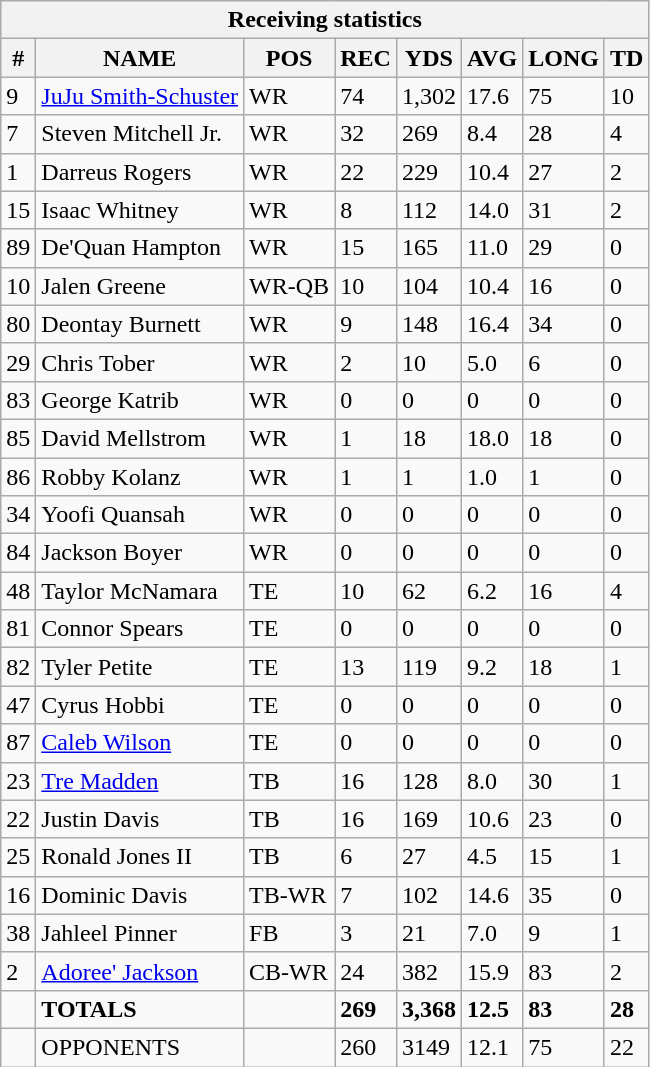<table class="wikitable sortable collapsible collapsed">
<tr>
<th colspan="8">Receiving statistics</th>
</tr>
<tr>
<th>#</th>
<th>NAME</th>
<th>POS</th>
<th>REC</th>
<th>YDS</th>
<th>AVG</th>
<th>LONG</th>
<th>TD</th>
</tr>
<tr>
<td>9</td>
<td><a href='#'>JuJu Smith-Schuster</a></td>
<td>WR</td>
<td>74</td>
<td>1,302</td>
<td>17.6</td>
<td>75</td>
<td>10</td>
</tr>
<tr>
<td>7</td>
<td>Steven Mitchell Jr.</td>
<td>WR</td>
<td>32</td>
<td>269</td>
<td>8.4</td>
<td>28</td>
<td>4</td>
</tr>
<tr>
<td>1</td>
<td>Darreus Rogers</td>
<td>WR</td>
<td>22</td>
<td>229</td>
<td>10.4</td>
<td>27</td>
<td>2</td>
</tr>
<tr>
<td>15</td>
<td>Isaac Whitney</td>
<td>WR</td>
<td>8</td>
<td>112</td>
<td>14.0</td>
<td>31</td>
<td>2</td>
</tr>
<tr>
<td>89</td>
<td>De'Quan Hampton</td>
<td>WR</td>
<td>15</td>
<td>165</td>
<td>11.0</td>
<td>29</td>
<td>0</td>
</tr>
<tr>
<td>10</td>
<td>Jalen Greene</td>
<td>WR-QB</td>
<td>10</td>
<td>104</td>
<td>10.4</td>
<td>16</td>
<td>0</td>
</tr>
<tr>
<td>80</td>
<td>Deontay Burnett</td>
<td>WR</td>
<td>9</td>
<td>148</td>
<td>16.4</td>
<td>34</td>
<td>0</td>
</tr>
<tr>
<td>29</td>
<td>Chris Tober</td>
<td>WR</td>
<td>2</td>
<td>10</td>
<td>5.0</td>
<td>6</td>
<td>0</td>
</tr>
<tr>
<td>83</td>
<td>George Katrib</td>
<td>WR</td>
<td>0</td>
<td>0</td>
<td>0</td>
<td>0</td>
<td>0</td>
</tr>
<tr>
<td>85</td>
<td>David Mellstrom</td>
<td>WR</td>
<td>1</td>
<td>18</td>
<td>18.0</td>
<td>18</td>
<td>0</td>
</tr>
<tr>
<td>86</td>
<td>Robby Kolanz</td>
<td>WR</td>
<td>1</td>
<td>1</td>
<td>1.0</td>
<td>1</td>
<td>0</td>
</tr>
<tr>
<td>34</td>
<td>Yoofi Quansah</td>
<td>WR</td>
<td>0</td>
<td>0</td>
<td>0</td>
<td>0</td>
<td>0</td>
</tr>
<tr>
<td>84</td>
<td>Jackson Boyer</td>
<td>WR</td>
<td>0</td>
<td>0</td>
<td>0</td>
<td>0</td>
<td>0</td>
</tr>
<tr>
<td>48</td>
<td>Taylor McNamara</td>
<td>TE</td>
<td>10</td>
<td>62</td>
<td>6.2</td>
<td>16</td>
<td>4</td>
</tr>
<tr>
<td>81</td>
<td>Connor Spears</td>
<td>TE</td>
<td>0</td>
<td>0</td>
<td>0</td>
<td>0</td>
<td>0</td>
</tr>
<tr>
<td>82</td>
<td>Tyler Petite</td>
<td>TE</td>
<td>13</td>
<td>119</td>
<td>9.2</td>
<td>18</td>
<td>1</td>
</tr>
<tr>
<td>47</td>
<td>Cyrus Hobbi</td>
<td>TE</td>
<td>0</td>
<td>0</td>
<td>0</td>
<td>0</td>
<td>0</td>
</tr>
<tr>
<td>87</td>
<td><a href='#'>Caleb Wilson</a></td>
<td>TE</td>
<td>0</td>
<td>0</td>
<td>0</td>
<td>0</td>
<td>0</td>
</tr>
<tr>
<td>23</td>
<td><a href='#'>Tre Madden</a></td>
<td>TB</td>
<td>16</td>
<td>128</td>
<td>8.0</td>
<td>30</td>
<td>1</td>
</tr>
<tr>
<td>22</td>
<td>Justin Davis</td>
<td>TB</td>
<td>16</td>
<td>169</td>
<td>10.6</td>
<td>23</td>
<td>0</td>
</tr>
<tr>
<td>25</td>
<td>Ronald Jones II</td>
<td>TB</td>
<td>6</td>
<td>27</td>
<td>4.5</td>
<td>15</td>
<td>1</td>
</tr>
<tr>
<td>16</td>
<td>Dominic Davis</td>
<td>TB-WR</td>
<td>7</td>
<td>102</td>
<td>14.6</td>
<td>35</td>
<td>0</td>
</tr>
<tr>
<td>38</td>
<td>Jahleel Pinner</td>
<td>FB</td>
<td>3</td>
<td>21</td>
<td>7.0</td>
<td>9</td>
<td>1</td>
</tr>
<tr>
<td>2</td>
<td><a href='#'>Adoree' Jackson</a></td>
<td>CB-WR</td>
<td>24</td>
<td>382</td>
<td>15.9</td>
<td>83</td>
<td>2</td>
</tr>
<tr>
<td></td>
<td><strong>TOTALS</strong></td>
<td></td>
<td><strong>269</strong></td>
<td><strong>3,368</strong></td>
<td><strong>12.5</strong></td>
<td><strong>83</strong></td>
<td><strong>28</strong></td>
</tr>
<tr>
<td></td>
<td>OPPONENTS</td>
<td></td>
<td>260</td>
<td>3149</td>
<td>12.1</td>
<td>75</td>
<td>22</td>
</tr>
</table>
